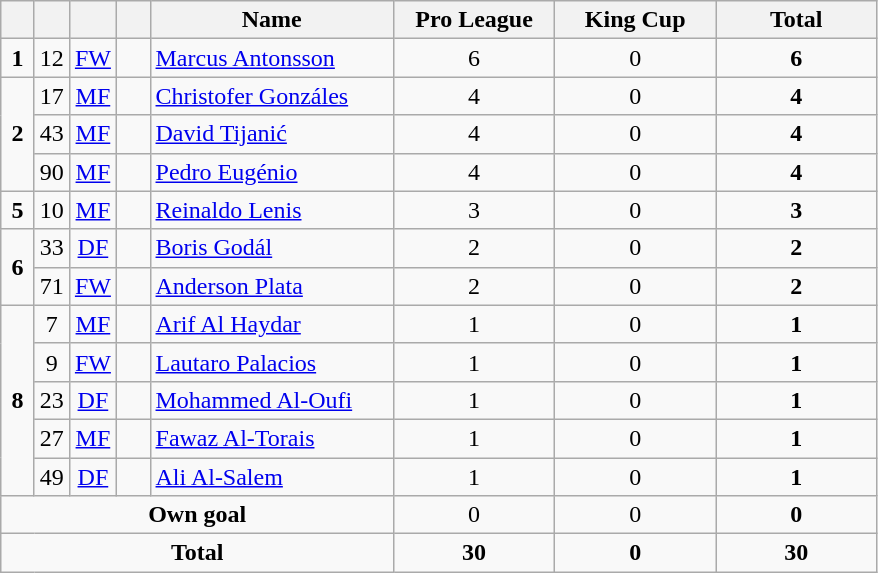<table class="wikitable" style="text-align:center">
<tr>
<th width=15></th>
<th width=15></th>
<th width=15></th>
<th width=15></th>
<th width=155>Name</th>
<th width=100>Pro League</th>
<th width=100>King Cup</th>
<th width=100>Total</th>
</tr>
<tr>
<td><strong>1</strong></td>
<td>12</td>
<td><a href='#'>FW</a></td>
<td></td>
<td align=left><a href='#'>Marcus Antonsson</a></td>
<td>6</td>
<td>0</td>
<td><strong>6</strong></td>
</tr>
<tr>
<td rowspan=3><strong>2</strong></td>
<td>17</td>
<td><a href='#'>MF</a></td>
<td></td>
<td align=left><a href='#'>Christofer Gonzáles</a></td>
<td>4</td>
<td>0</td>
<td><strong>4</strong></td>
</tr>
<tr>
<td>43</td>
<td><a href='#'>MF</a></td>
<td></td>
<td align=left><a href='#'>David Tijanić</a></td>
<td>4</td>
<td>0</td>
<td><strong>4</strong></td>
</tr>
<tr>
<td>90</td>
<td><a href='#'>MF</a></td>
<td></td>
<td align=left><a href='#'>Pedro Eugénio</a></td>
<td>4</td>
<td>0</td>
<td><strong>4</strong></td>
</tr>
<tr>
<td><strong>5</strong></td>
<td>10</td>
<td><a href='#'>MF</a></td>
<td></td>
<td align=left><a href='#'>Reinaldo Lenis</a></td>
<td>3</td>
<td>0</td>
<td><strong>3</strong></td>
</tr>
<tr>
<td rowspan=2><strong>6</strong></td>
<td>33</td>
<td><a href='#'>DF</a></td>
<td></td>
<td align=left><a href='#'>Boris Godál</a></td>
<td>2</td>
<td>0</td>
<td><strong>2</strong></td>
</tr>
<tr>
<td>71</td>
<td><a href='#'>FW</a></td>
<td></td>
<td align=left><a href='#'>Anderson Plata</a></td>
<td>2</td>
<td>0</td>
<td><strong>2</strong></td>
</tr>
<tr>
<td rowspan=5><strong>8</strong></td>
<td>7</td>
<td><a href='#'>MF</a></td>
<td></td>
<td align=left><a href='#'>Arif Al Haydar</a></td>
<td>1</td>
<td>0</td>
<td><strong>1</strong></td>
</tr>
<tr>
<td>9</td>
<td><a href='#'>FW</a></td>
<td></td>
<td align=left><a href='#'>Lautaro Palacios</a></td>
<td>1</td>
<td>0</td>
<td><strong>1</strong></td>
</tr>
<tr>
<td>23</td>
<td><a href='#'>DF</a></td>
<td></td>
<td align=left><a href='#'>Mohammed Al-Oufi</a></td>
<td>1</td>
<td>0</td>
<td><strong>1</strong></td>
</tr>
<tr>
<td>27</td>
<td><a href='#'>MF</a></td>
<td></td>
<td align=left><a href='#'>Fawaz Al-Torais</a></td>
<td>1</td>
<td>0</td>
<td><strong>1</strong></td>
</tr>
<tr>
<td>49</td>
<td><a href='#'>DF</a></td>
<td></td>
<td align=left><a href='#'>Ali Al-Salem</a></td>
<td>1</td>
<td>0</td>
<td><strong>1</strong></td>
</tr>
<tr>
<td colspan=5><strong>Own goal</strong></td>
<td>0</td>
<td>0</td>
<td><strong>0</strong></td>
</tr>
<tr>
<td colspan=5><strong>Total</strong></td>
<td><strong>30</strong></td>
<td><strong>0</strong></td>
<td><strong>30</strong></td>
</tr>
</table>
